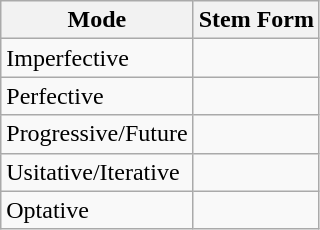<table class="wikitable" frame=void style="vertical-align:top; text-align:left; white-space:nowrap;">
<tr>
<th>Mode</th>
<th>Stem Form</th>
</tr>
<tr>
<td>Imperfective</td>
<td></td>
</tr>
<tr>
<td>Perfective</td>
<td></td>
</tr>
<tr>
<td>Progressive/Future</td>
<td></td>
</tr>
<tr>
<td>Usitative/Iterative</td>
<td></td>
</tr>
<tr>
<td>Optative</td>
<td></td>
</tr>
</table>
